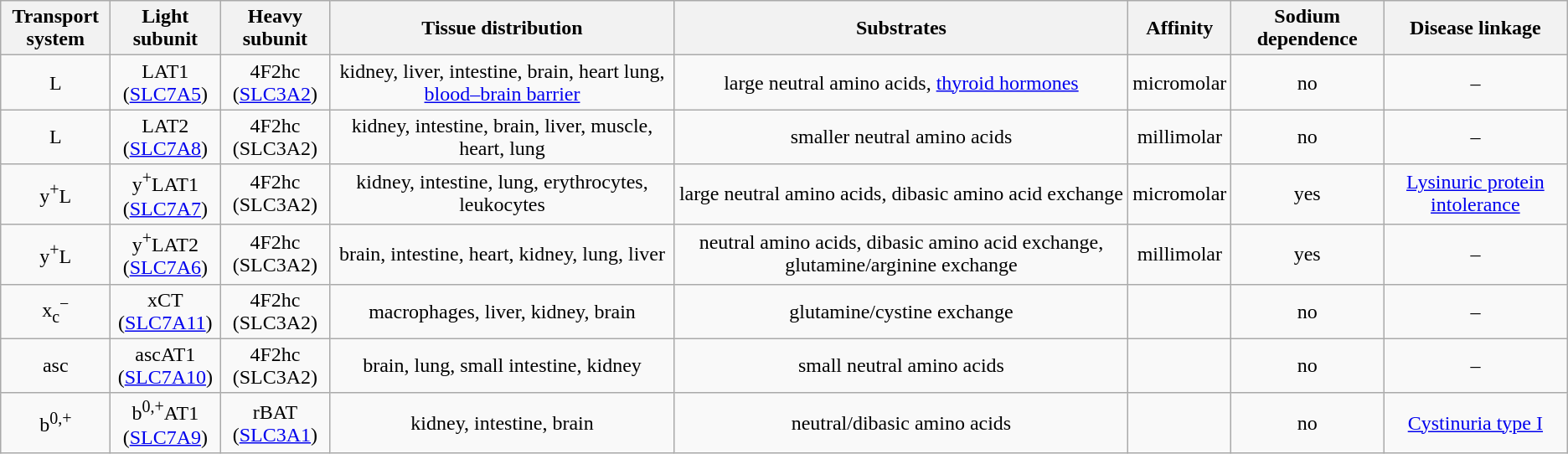<table class="wikitable" style="text-align:center">
<tr>
<th width="80">Transport system</th>
<th width="80">Light subunit</th>
<th width="80">Heavy subunit</th>
<th>Tissue distribution</th>
<th>Substrates</th>
<th>Affinity</th>
<th>Sodium dependence</th>
<th>Disease linkage</th>
</tr>
<tr>
<td>L</td>
<td>LAT1 (<a href='#'>SLC7A5</a>)</td>
<td>4F2hc (<a href='#'>SLC3A2</a>)</td>
<td>kidney, liver, intestine, brain, heart lung, <a href='#'>blood–brain barrier</a></td>
<td>large neutral amino acids, <a href='#'>thyroid hormones</a></td>
<td>micromolar</td>
<td>no</td>
<td>–</td>
</tr>
<tr>
<td>L</td>
<td>LAT2 (<a href='#'>SLC7A8</a>)</td>
<td>4F2hc (SLC3A2)</td>
<td>kidney, intestine, brain, liver, muscle, heart, lung</td>
<td>smaller neutral amino acids</td>
<td>millimolar</td>
<td>no</td>
<td>–</td>
</tr>
<tr>
<td>y<sup>+</sup>L</td>
<td>y<sup>+</sup>LAT1 (<a href='#'>SLC7A7</a>)</td>
<td>4F2hc (SLC3A2)</td>
<td>kidney, intestine, lung, erythrocytes, leukocytes</td>
<td>large neutral amino acids, dibasic amino acid exchange</td>
<td>micromolar</td>
<td>yes</td>
<td><a href='#'>Lysinuric protein intolerance</a></td>
</tr>
<tr>
<td>y<sup>+</sup>L</td>
<td>y<sup>+</sup>LAT2 (<a href='#'>SLC7A6</a>)</td>
<td>4F2hc (SLC3A2)</td>
<td>brain, intestine, heart, kidney, lung, liver</td>
<td>neutral amino acids, dibasic amino acid exchange, glutamine/arginine exchange</td>
<td>millimolar</td>
<td>yes</td>
<td>–</td>
</tr>
<tr>
<td>x<sub>c</sub><sup>−</sup></td>
<td>xCT (<a href='#'>SLC7A11</a>)</td>
<td>4F2hc (SLC3A2)</td>
<td>macrophages, liver, kidney, brain</td>
<td>glutamine/cystine exchange</td>
<td></td>
<td>no</td>
<td>–</td>
</tr>
<tr>
<td>asc</td>
<td>ascAT1 (<a href='#'>SLC7A10</a>)</td>
<td>4F2hc (SLC3A2)</td>
<td>brain, lung, small intestine, kidney</td>
<td>small neutral amino acids</td>
<td></td>
<td>no</td>
<td>–</td>
</tr>
<tr>
<td>b<sup>0,+</sup></td>
<td>b<sup>0,+</sup>AT1 (<a href='#'>SLC7A9</a>)</td>
<td>rBAT (<a href='#'>SLC3A1</a>)</td>
<td>kidney, intestine, brain</td>
<td>neutral/dibasic amino acids</td>
<td></td>
<td>no</td>
<td><a href='#'>Cystinuria type I</a></td>
</tr>
</table>
